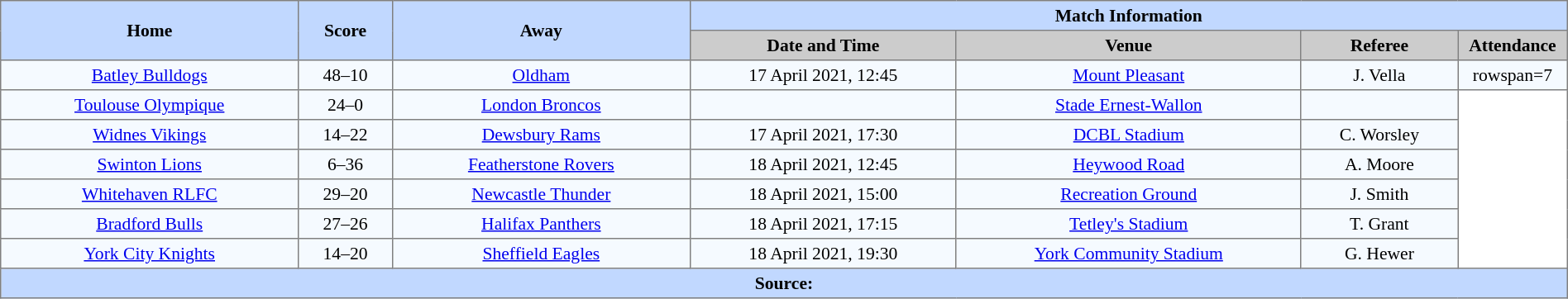<table border=1 style="border-collapse:collapse; font-size:90%; text-align:center;" cellpadding=3 cellspacing=0 width=100%>
<tr style="background:#C1D8ff;">
<th scope="col" rowspan=2 width=19%>Home</th>
<th scope="col" rowspan=2 width=6%>Score</th>
<th scope="col" rowspan=2 width=19%>Away</th>
<th colspan=4>Match Information</th>
</tr>
<tr style="background:#CCCCCC;">
<th scope="col" width=17%>Date and Time</th>
<th scope="col" width=22%>Venue</th>
<th scope="col" width=10%>Referee</th>
<th scope="col" width=7%>Attendance</th>
</tr>
<tr style="background:#F5FAFF;">
<td> <a href='#'>Batley Bulldogs</a></td>
<td>48–10</td>
<td> <a href='#'>Oldham</a></td>
<td>17 April 2021, 12:45</td>
<td><a href='#'>Mount Pleasant</a></td>
<td>J. Vella</td>
<td>rowspan=7</td>
</tr>
<tr style="background:#F5FAFF;">
<td> <a href='#'>Toulouse Olympique</a></td>
<td>24–0</td>
<td> <a href='#'>London Broncos</a></td>
<td></td>
<td><a href='#'>Stade Ernest-Wallon</a></td>
<td></td>
</tr>
<tr style="background:#F5FAFF;">
<td> <a href='#'>Widnes Vikings</a></td>
<td>14–22</td>
<td> <a href='#'>Dewsbury Rams</a></td>
<td>17 April 2021, 17:30</td>
<td><a href='#'>DCBL Stadium</a></td>
<td>C. Worsley</td>
</tr>
<tr style="background:#F5FAFF;">
<td> <a href='#'>Swinton Lions</a></td>
<td>6–36</td>
<td> <a href='#'>Featherstone Rovers</a></td>
<td>18 April 2021, 12:45</td>
<td><a href='#'>Heywood Road</a></td>
<td>A. Moore</td>
</tr>
<tr style="background:#F5FAFF;">
<td> <a href='#'>Whitehaven RLFC</a></td>
<td>29–20</td>
<td> <a href='#'>Newcastle Thunder</a></td>
<td>18 April 2021, 15:00</td>
<td><a href='#'>Recreation Ground</a></td>
<td>J. Smith</td>
</tr>
<tr style="background:#F5FAFF;">
<td> <a href='#'>Bradford Bulls</a></td>
<td>27–26</td>
<td> <a href='#'>Halifax Panthers</a></td>
<td>18 April 2021, 17:15</td>
<td><a href='#'>Tetley's Stadium</a></td>
<td>T. Grant</td>
</tr>
<tr style="background:#F5FAFF;">
<td> <a href='#'>York City Knights</a></td>
<td>14–20</td>
<td> <a href='#'>Sheffield Eagles</a></td>
<td>18 April 2021, 19:30</td>
<td><a href='#'>York Community Stadium</a></td>
<td>G. Hewer</td>
</tr>
<tr style="background:#c1d8ff;">
<th colspan=7>Source:</th>
</tr>
</table>
